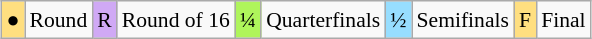<table class="wikitable" style="margin:0.5em auto; font-size:90%; line-height:1.25em; text-align:center;">
<tr>
<td bgcolor="#FFDF80" align=center>●</td>
<td>Round</td>
<td bgcolor="#D0A9F5" align=center>R</td>
<td>Round of 16</td>
<td bgcolor="#AFF55B" align=center>¼</td>
<td>Quarterfinals</td>
<td bgcolor="#97DEFF" align=center>½</td>
<td>Semifinals</td>
<td bgcolor="#FFDF80" align=center>F</td>
<td>Final</td>
</tr>
</table>
